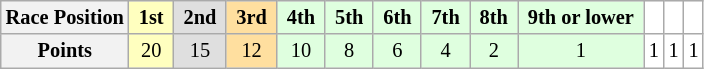<table class="wikitable" style="font-size:85%; text-align:center">
<tr>
<th>Race Position</th>
<td style="background:#ffffbf;"> <strong>1st</strong> </td>
<td style="background:#dfdfdf;"> <strong>2nd</strong> </td>
<td style="background:#ffdf9f;"> <strong>3rd</strong> </td>
<td style="background:#dfffdf;"> <strong>4th</strong> </td>
<td style="background:#dfffdf;"> <strong>5th</strong> </td>
<td style="background:#dfffdf;"> <strong>6th</strong> </td>
<td style="background:#dfffdf;"> <strong>7th</strong> </td>
<td style="background:#dfffdf;"> <strong>8th</strong> </td>
<td style="background:#dfffdf;"> <strong>9th or lower</strong> </td>
<td style="background:#ffffff;"> <strong></strong> </td>
<td style="background:#ffffff;"> <strong></strong> </td>
<td style="background:#ffffff;"> <strong></strong> </td>
</tr>
<tr>
<th>Points</th>
<td style="background:#ffffbf;">20</td>
<td style="background:#dfdfdf;">15</td>
<td style="background:#ffdf9f;">12</td>
<td style="background:#dfffdf;">10</td>
<td style="background:#dfffdf;">8</td>
<td style="background:#dfffdf;">6</td>
<td style="background:#dfffdf;">4</td>
<td style="background:#dfffdf;">2</td>
<td style="background:#dfffdf;">1</td>
<td style="background:#ffffff;">1</td>
<td style="background:#ffffff;">1</td>
<td style="background:#ffffff;">1</td>
</tr>
</table>
